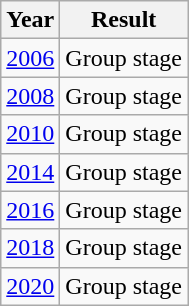<table class="wikitable">
<tr>
<th>Year</th>
<th>Result</th>
</tr>
<tr>
<td> <a href='#'>2006</a></td>
<td>Group stage</td>
</tr>
<tr>
<td> <a href='#'>2008</a></td>
<td>Group stage</td>
</tr>
<tr>
<td> <a href='#'>2010</a></td>
<td>Group stage</td>
</tr>
<tr>
<td> <a href='#'>2014</a></td>
<td>Group stage</td>
</tr>
<tr>
<td> <a href='#'>2016</a></td>
<td>Group stage</td>
</tr>
<tr>
<td> <a href='#'>2018</a></td>
<td>Group stage</td>
</tr>
<tr>
<td> <a href='#'>2020</a></td>
<td>Group stage</td>
</tr>
</table>
